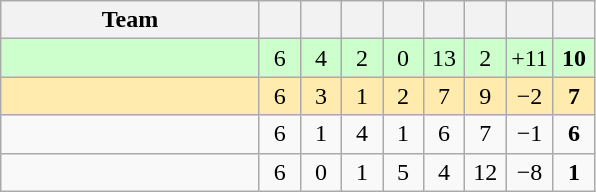<table class="wikitable" style="text-align:center">
<tr>
<th width=165>Team</th>
<th width=20></th>
<th width=20></th>
<th width=20></th>
<th width=20></th>
<th width=20></th>
<th width=20></th>
<th width=20></th>
<th width=20></th>
</tr>
<tr bgcolor="#ccffcc">
<td align="left"></td>
<td>6</td>
<td>4</td>
<td>2</td>
<td>0</td>
<td>13</td>
<td>2</td>
<td>+11</td>
<td><strong>10</strong></td>
</tr>
<tr bgcolor="#ffebad">
<td align="left"></td>
<td>6</td>
<td>3</td>
<td>1</td>
<td>2</td>
<td>7</td>
<td>9</td>
<td>−2</td>
<td><strong>7</strong></td>
</tr>
<tr>
<td align="left"></td>
<td>6</td>
<td>1</td>
<td>4</td>
<td>1</td>
<td>6</td>
<td>7</td>
<td>−1</td>
<td><strong>6</strong></td>
</tr>
<tr>
<td align="left"></td>
<td>6</td>
<td>0</td>
<td>1</td>
<td>5</td>
<td>4</td>
<td>12</td>
<td>−8</td>
<td><strong>1</strong></td>
</tr>
</table>
